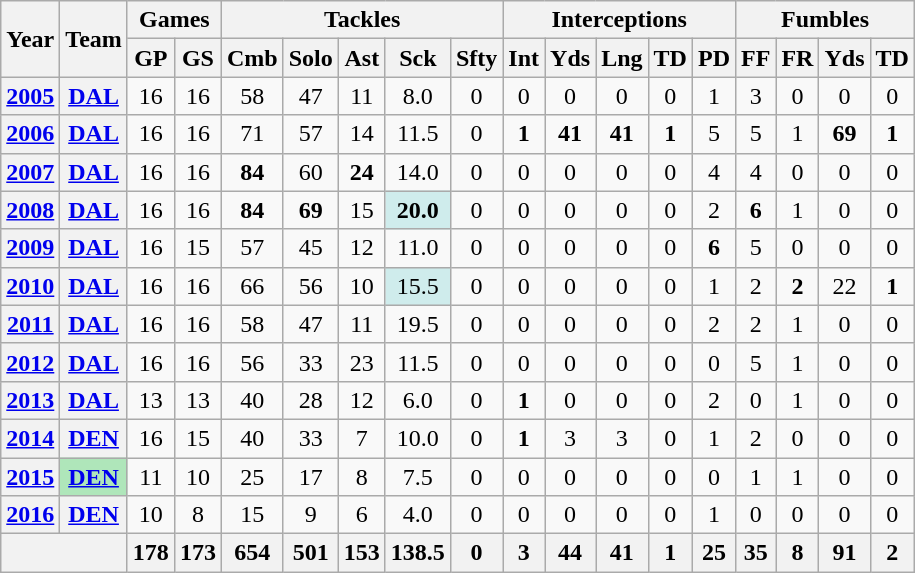<table class= "wikitable" style="text-align: center;">
<tr>
<th rowspan="2">Year</th>
<th rowspan="2">Team</th>
<th colspan="2">Games</th>
<th colspan="5">Tackles</th>
<th colspan="5">Interceptions</th>
<th colspan="5">Fumbles</th>
</tr>
<tr>
<th>GP</th>
<th>GS</th>
<th>Cmb</th>
<th>Solo</th>
<th>Ast</th>
<th>Sck</th>
<th>Sfty</th>
<th>Int</th>
<th>Yds</th>
<th>Lng</th>
<th>TD</th>
<th>PD</th>
<th>FF</th>
<th>FR</th>
<th>Yds</th>
<th>TD</th>
</tr>
<tr>
<th><a href='#'>2005</a></th>
<th><a href='#'>DAL</a></th>
<td>16</td>
<td>16</td>
<td>58</td>
<td>47</td>
<td>11</td>
<td>8.0</td>
<td>0</td>
<td>0</td>
<td>0</td>
<td>0</td>
<td>0</td>
<td>1</td>
<td>3</td>
<td>0</td>
<td>0</td>
<td>0</td>
</tr>
<tr>
<th><a href='#'>2006</a></th>
<th><a href='#'>DAL</a></th>
<td>16</td>
<td>16</td>
<td>71</td>
<td>57</td>
<td>14</td>
<td>11.5</td>
<td>0</td>
<td><strong>1</strong></td>
<td><strong>41</strong></td>
<td><strong>41</strong></td>
<td><strong>1</strong></td>
<td>5</td>
<td>5</td>
<td>1</td>
<td><strong>69</strong></td>
<td><strong>1</strong></td>
</tr>
<tr>
<th><a href='#'>2007</a></th>
<th><a href='#'>DAL</a></th>
<td>16</td>
<td>16</td>
<td><strong>84</strong></td>
<td>60</td>
<td><strong>24</strong></td>
<td>14.0</td>
<td>0</td>
<td>0</td>
<td>0</td>
<td>0</td>
<td>0</td>
<td>4</td>
<td>4</td>
<td>0</td>
<td>0</td>
<td>0</td>
</tr>
<tr>
<th><a href='#'>2008</a></th>
<th><a href='#'>DAL</a></th>
<td>16</td>
<td>16</td>
<td><strong>84</strong></td>
<td><strong>69</strong></td>
<td>15</td>
<td style="background:#cfecec;"><strong>20.0</strong></td>
<td>0</td>
<td>0</td>
<td>0</td>
<td>0</td>
<td>0</td>
<td>2</td>
<td><strong>6</strong></td>
<td>1</td>
<td>0</td>
<td>0</td>
</tr>
<tr>
<th><a href='#'>2009</a></th>
<th><a href='#'>DAL</a></th>
<td>16</td>
<td>15</td>
<td>57</td>
<td>45</td>
<td>12</td>
<td>11.0</td>
<td>0</td>
<td>0</td>
<td>0</td>
<td>0</td>
<td>0</td>
<td><strong>6</strong></td>
<td>5</td>
<td>0</td>
<td>0</td>
<td>0</td>
</tr>
<tr>
<th><a href='#'>2010</a></th>
<th><a href='#'>DAL</a></th>
<td>16</td>
<td>16</td>
<td>66</td>
<td>56</td>
<td>10</td>
<td style="background:#cfecec;">15.5</td>
<td>0</td>
<td>0</td>
<td>0</td>
<td>0</td>
<td>0</td>
<td>1</td>
<td>2</td>
<td><strong>2</strong></td>
<td>22</td>
<td><strong>1</strong></td>
</tr>
<tr>
<th><a href='#'>2011</a></th>
<th><a href='#'>DAL</a></th>
<td>16</td>
<td>16</td>
<td>58</td>
<td>47</td>
<td>11</td>
<td>19.5</td>
<td>0</td>
<td>0</td>
<td>0</td>
<td>0</td>
<td>0</td>
<td>2</td>
<td>2</td>
<td>1</td>
<td>0</td>
<td>0</td>
</tr>
<tr>
<th><a href='#'>2012</a></th>
<th><a href='#'>DAL</a></th>
<td>16</td>
<td>16</td>
<td>56</td>
<td>33</td>
<td>23</td>
<td>11.5</td>
<td>0</td>
<td>0</td>
<td>0</td>
<td>0</td>
<td>0</td>
<td>0</td>
<td>5</td>
<td>1</td>
<td>0</td>
<td>0</td>
</tr>
<tr>
<th><a href='#'>2013</a></th>
<th><a href='#'>DAL</a></th>
<td>13</td>
<td>13</td>
<td>40</td>
<td>28</td>
<td>12</td>
<td>6.0</td>
<td>0</td>
<td><strong>1</strong></td>
<td>0</td>
<td>0</td>
<td>0</td>
<td>2</td>
<td>0</td>
<td>1</td>
<td>0</td>
<td>0</td>
</tr>
<tr>
<th><a href='#'>2014</a></th>
<th><a href='#'>DEN</a></th>
<td>16</td>
<td>15</td>
<td>40</td>
<td>33</td>
<td>7</td>
<td>10.0</td>
<td>0</td>
<td><strong>1</strong></td>
<td>3</td>
<td>3</td>
<td>0</td>
<td>1</td>
<td>2</td>
<td>0</td>
<td>0</td>
<td>0</td>
</tr>
<tr>
<th><a href='#'>2015</a></th>
<th style="background:#afe6ba;"><a href='#'>DEN</a></th>
<td>11</td>
<td>10</td>
<td>25</td>
<td>17</td>
<td>8</td>
<td>7.5</td>
<td>0</td>
<td>0</td>
<td>0</td>
<td>0</td>
<td>0</td>
<td>0</td>
<td>1</td>
<td>1</td>
<td>0</td>
<td>0</td>
</tr>
<tr>
<th><a href='#'>2016</a></th>
<th><a href='#'>DEN</a></th>
<td>10</td>
<td>8</td>
<td>15</td>
<td>9</td>
<td>6</td>
<td>4.0</td>
<td>0</td>
<td>0</td>
<td>0</td>
<td>0</td>
<td>0</td>
<td>1</td>
<td>0</td>
<td>0</td>
<td>0</td>
<td>0</td>
</tr>
<tr>
<th colspan="2"></th>
<th>178</th>
<th>173</th>
<th>654</th>
<th>501</th>
<th>153</th>
<th>138.5</th>
<th>0</th>
<th>3</th>
<th>44</th>
<th>41</th>
<th>1</th>
<th>25</th>
<th>35</th>
<th>8</th>
<th>91</th>
<th>2</th>
</tr>
</table>
